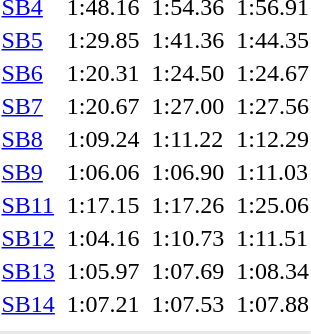<table>
<tr>
<td><a href='#'>SB4</a></td>
<td></td>
<td>1:48.16</td>
<td></td>
<td>1:54.36</td>
<td></td>
<td>1:56.91</td>
</tr>
<tr>
<td><a href='#'>SB5</a></td>
<td></td>
<td>1:29.85</td>
<td></td>
<td>1:41.36</td>
<td></td>
<td>1:44.35</td>
</tr>
<tr>
<td><a href='#'>SB6</a></td>
<td></td>
<td>1:20.31</td>
<td></td>
<td>1:24.50</td>
<td></td>
<td>1:24.67</td>
</tr>
<tr>
<td><a href='#'>SB7</a></td>
<td></td>
<td>1:20.67</td>
<td></td>
<td>1:27.00</td>
<td></td>
<td>1:27.56</td>
</tr>
<tr>
<td><a href='#'>SB8</a></td>
<td></td>
<td>1:09.24</td>
<td></td>
<td>1:11.22</td>
<td></td>
<td>1:12.29</td>
</tr>
<tr>
<td><a href='#'>SB9</a></td>
<td></td>
<td>1:06.06</td>
<td></td>
<td>1:06.90</td>
<td></td>
<td>1:11.03</td>
</tr>
<tr>
<td><a href='#'>SB11</a></td>
<td></td>
<td>1:17.15</td>
<td></td>
<td>1:17.26</td>
<td></td>
<td>1:25.06</td>
</tr>
<tr>
<td><a href='#'>SB12</a></td>
<td></td>
<td>1:04.16</td>
<td></td>
<td>1:10.73</td>
<td></td>
<td>1:11.51</td>
</tr>
<tr>
<td><a href='#'>SB13</a></td>
<td></td>
<td>1:05.97</td>
<td></td>
<td>1:07.69</td>
<td></td>
<td>1:08.34</td>
</tr>
<tr>
<td><a href='#'>SB14</a></td>
<td></td>
<td>1:07.21</td>
<td></td>
<td>1:07.53</td>
<td></td>
<td>1:07.88</td>
</tr>
<tr>
<td colspan=7></td>
</tr>
<tr>
</tr>
<tr bgcolor= e8e8e8>
<td colspan=7></td>
</tr>
</table>
